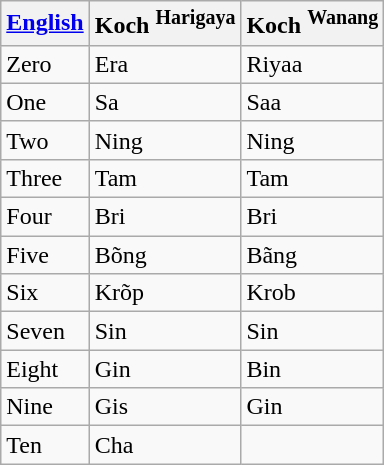<table class="wikitable">
<tr>
<th><a href='#'>English</a></th>
<th>Koch <sup>Harigaya</sup></th>
<th>Koch <sup>Wanang</sup></th>
</tr>
<tr>
<td>Zero</td>
<td>Era</td>
<td>Riyaa</td>
</tr>
<tr>
<td>One</td>
<td>Sa</td>
<td>Saa</td>
</tr>
<tr>
<td>Two</td>
<td>Ning</td>
<td>Ning</td>
</tr>
<tr>
<td>Three</td>
<td>Tam</td>
<td>Tam</td>
</tr>
<tr>
<td>Four</td>
<td>Bri</td>
<td>Bri</td>
</tr>
<tr>
<td>Five</td>
<td>Bõng</td>
<td>Bãng</td>
</tr>
<tr>
<td>Six</td>
<td>Krõp</td>
<td>Krob</td>
</tr>
<tr>
<td>Seven</td>
<td>Sin</td>
<td>Sin</td>
</tr>
<tr>
<td>Eight</td>
<td>Gin</td>
<td>Bin</td>
</tr>
<tr>
<td>Nine</td>
<td>Gis</td>
<td>Gin</td>
</tr>
<tr>
<td>Ten</td>
<td>Cha</td>
<td></td>
</tr>
</table>
